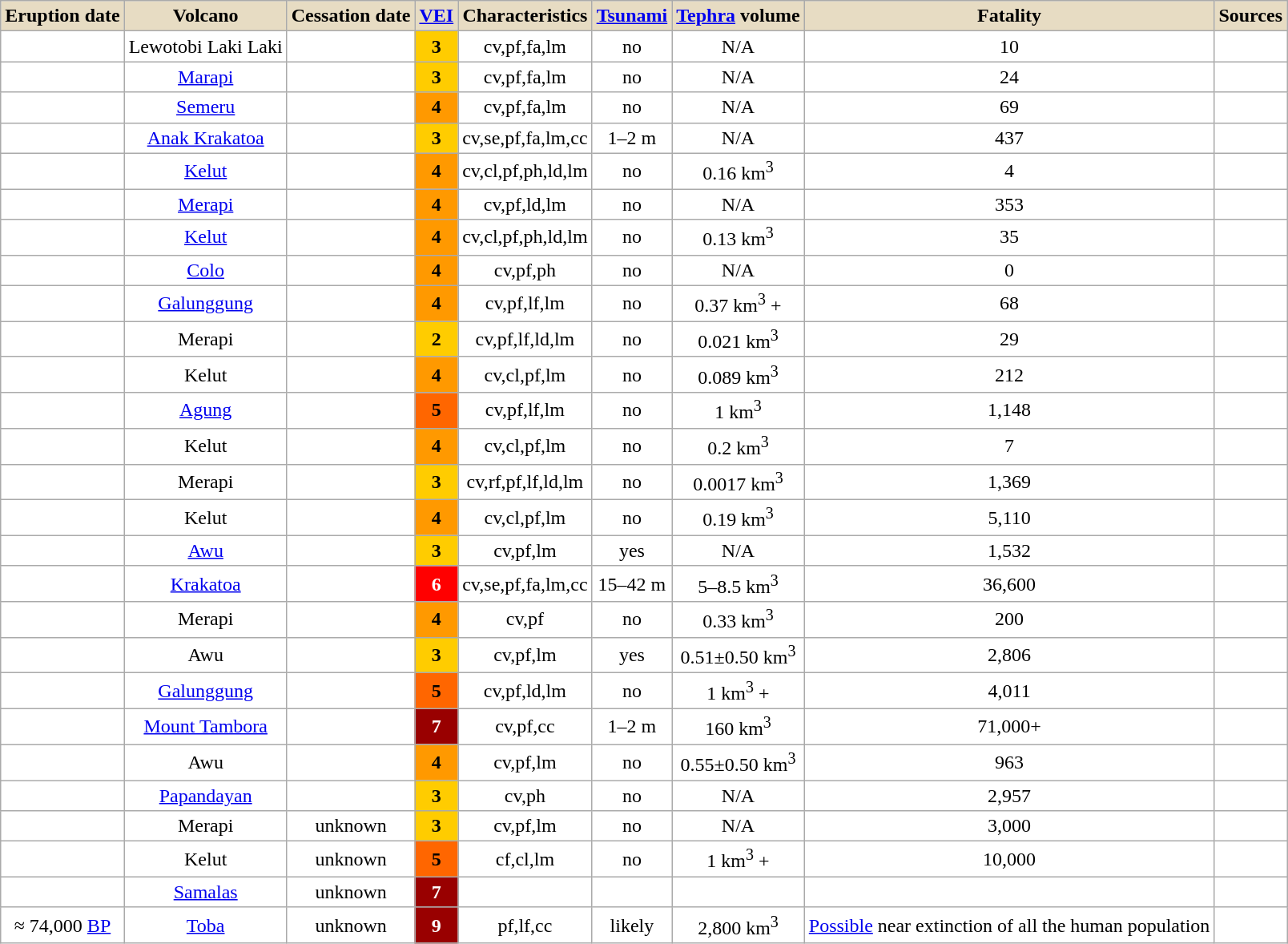<table align=center style="background: #ffffff; margin-top:0.5em;" class="wikitable sortable">
<tr>
<th style="background-color:#e7dcc3;">Eruption date</th>
<th style="background-color:#e7dcc3;">Volcano</th>
<th style="background-color:#e7dcc3;">Cessation date</th>
<th style="background-color:#e7dcc3;"><a href='#'>VEI</a></th>
<th style="background-color:#e7dcc3;">Characteristics</th>
<th style="background-color:#e7dcc3;"><a href='#'>Tsunami</a></th>
<th style="background-color:#e7dcc3;"><a href='#'>Tephra</a> volume</th>
<th style="background-color:#e7dcc3;">Fatality</th>
<th style="background-color:#e7dcc3;">Sources</th>
</tr>
<tr>
<td align=center></td>
<td align=center>Lewotobi Laki Laki</td>
<td align=center></td>
<th style="background-color: #FC0;">3</th>
<td align="center">cv,pf,fa,lm</td>
<td align=center>no</td>
<td align=center>N/A</td>
<td align=center>10</td>
<td align=center></td>
</tr>
<tr>
<td align=center></td>
<td align=center><a href='#'>Marapi</a></td>
<td align=center></td>
<th style="background-color: #FC0;">3</th>
<td align="center">cv,pf,fa,lm</td>
<td align=center>no</td>
<td align=center>N/A</td>
<td align=center>24</td>
<td align=center></td>
</tr>
<tr>
<td align=center></td>
<td align=center><a href='#'>Semeru</a></td>
<td align=center></td>
<th style="background:#f90;">4</th>
<td align="center">cv,pf,fa,lm</td>
<td align=center>no</td>
<td align=center>N/A</td>
<td align=center>69</td>
<td align=center></td>
</tr>
<tr>
<td align=center></td>
<td align=center><a href='#'>Anak Krakatoa</a></td>
<td align=center></td>
<th style="background-color: #FC0;">3</th>
<td align="center">cv,se,pf,fa,lm,cc</td>
<td align=center>1–2 m</td>
<td align=center>N/A</td>
<td align=center>437</td>
<td align=center></td>
</tr>
<tr>
<td align=center></td>
<td align=center><a href='#'>Kelut</a></td>
<td align=center></td>
<th style="background:#f90;">4</th>
<td align=center>cv,cl,pf,ph,ld,lm</td>
<td align=center>no</td>
<td align=center>0.16 km<sup>3</sup></td>
<td align=center>4</td>
<td align=center></td>
</tr>
<tr>
<td align=center></td>
<td align=center><a href='#'>Merapi</a></td>
<td align=center></td>
<th style="background:#f90;">4</th>
<td align=center>cv,pf,ld,lm</td>
<td align=center>no</td>
<td align=center>N/A</td>
<td align=center>353</td>
<td align=center></td>
</tr>
<tr>
<td align=center></td>
<td align=center><a href='#'>Kelut</a></td>
<td align=center></td>
<th style="background:#f90;">4</th>
<td align=center>cv,cl,pf,ph,ld,lm</td>
<td align=center>no</td>
<td align=center>0.13 km<sup>3</sup></td>
<td align=center>35</td>
<td align=center></td>
</tr>
<tr>
<td align=center></td>
<td align=center><a href='#'>Colo</a></td>
<td align=center></td>
<th style="background:#f90;">4</th>
<td align=center>cv,pf,ph</td>
<td align=center>no</td>
<td align=center>N/A</td>
<td align=center>0</td>
<td align=center></td>
</tr>
<tr>
<td align=center></td>
<td align=center><a href='#'>Galunggung</a></td>
<td align=center></td>
<th style="background:#f90;">4</th>
<td align=center>cv,pf,lf,lm</td>
<td align=center>no</td>
<td align=center>0.37 km<sup>3</sup> +</td>
<td align=center>68</td>
<td align=center></td>
</tr>
<tr>
<td align=center></td>
<td align=center>Merapi</td>
<td align=center></td>
<th style="background-color: #FC0;">2</th>
<td align=center>cv,pf,lf,ld,lm</td>
<td align=center>no</td>
<td align=center>0.021 km<sup>3</sup></td>
<td align=center>29</td>
<td align=center></td>
</tr>
<tr>
<td align=center></td>
<td align=center>Kelut</td>
<td align=center></td>
<th style="background:#f90;">4</th>
<td align=center>cv,cl,pf,lm</td>
<td align=center>no</td>
<td align=center>0.089 km<sup>3</sup></td>
<td align=center>212</td>
<td align=center></td>
</tr>
<tr>
<td align=center></td>
<td align=center><a href='#'>Agung</a></td>
<td align=center></td>
<th style="background-color: #F60;">5</th>
<td align=center>cv,pf,lf,lm</td>
<td align=center>no</td>
<td align=center>1 km<sup>3</sup></td>
<td align=center>1,148</td>
<td align=center></td>
</tr>
<tr>
<td align=center></td>
<td align=center>Kelut</td>
<td align=center></td>
<th style="background:#f90;">4</th>
<td align=center>cv,cl,pf,lm</td>
<td align=center>no</td>
<td align=center>0.2 km<sup>3</sup></td>
<td align=center>7</td>
<td align=center></td>
</tr>
<tr>
<td align=center></td>
<td align=center>Merapi</td>
<td align=center></td>
<th style="background-color: #FC0;">3</th>
<td align=center>cv,rf,pf,lf,ld,lm</td>
<td align=center>no</td>
<td align=center>0.0017 km<sup>3</sup></td>
<td align=center>1,369</td>
<td align=center></td>
</tr>
<tr>
<td align=center></td>
<td align=center>Kelut</td>
<td align=center></td>
<th style="background:#f90;">4</th>
<td align=center>cv,cl,pf,lm</td>
<td align=center>no</td>
<td align=center>0.19 km<sup>3</sup></td>
<td align=center>5,110</td>
<td align=center></td>
</tr>
<tr>
<td align=center></td>
<td align=center><a href='#'>Awu</a></td>
<td align=center></td>
<th style="background-color: #FC0;">3</th>
<td align=center>cv,pf,lm</td>
<td align=center>yes</td>
<td align=center>N/A</td>
<td align=center>1,532</td>
<td align=center></td>
</tr>
<tr>
<td align=center></td>
<td align=center><a href='#'>Krakatoa</a></td>
<td align=center></td>
<th style="background-color: #F00; color: white;">6</th>
<td align=center>cv,se,pf,fa,lm,cc</td>
<td align=center>15–42 m</td>
<td align=center>5–8.5 km<sup>3</sup></td>
<td align=center>36,600</td>
<td align=center></td>
</tr>
<tr>
<td align=center></td>
<td align=center>Merapi</td>
<td align=center></td>
<th style="background:#f90;">4</th>
<td align=center>cv,pf</td>
<td align=center>no</td>
<td align=center>0.33 km<sup>3</sup></td>
<td align=center>200</td>
<td align=center></td>
</tr>
<tr>
<td align=center></td>
<td align=center>Awu</td>
<td align=center></td>
<th style="background-color: #FC0;">3</th>
<td align=center>cv,pf,lm</td>
<td align=center>yes</td>
<td align=center>0.51±0.50 km<sup>3</sup></td>
<td align=center>2,806</td>
<td align=center></td>
</tr>
<tr>
<td align=center></td>
<td align=center><a href='#'>Galunggung</a></td>
<td align=center></td>
<th style="background-color: #F60;">5</th>
<td align=center>cv,pf,ld,lm</td>
<td align=center>no</td>
<td align=center>1 km<sup>3</sup> +</td>
<td align=center>4,011</td>
<td align=center></td>
</tr>
<tr>
<td align=center></td>
<td align=center><a href='#'>Mount Tambora</a></td>
<td align=center></td>
<th style="background-color: #900; color: white;">7</th>
<td align=center>cv,pf,cc</td>
<td align=center>1–2 m</td>
<td align=center>160 km<sup>3</sup></td>
<td align=center>71,000+</td>
<td align=center></td>
</tr>
<tr>
<td align=center></td>
<td align=center>Awu</td>
<td align=center></td>
<th style="background:#f90;">4</th>
<td align=center>cv,pf,lm</td>
<td align=center>no</td>
<td align=center>0.55±0.50 km<sup>3</sup></td>
<td align=center>963</td>
<td align=center></td>
</tr>
<tr>
<td align=center></td>
<td align=center><a href='#'>Papandayan</a></td>
<td align=center></td>
<th style="background-color: #FC0;">3</th>
<td align=center>cv,ph</td>
<td align=center>no</td>
<td align=center>N/A</td>
<td align=center>2,957</td>
<td align=center></td>
</tr>
<tr>
<td align=center></td>
<td align=center>Merapi</td>
<td align=center>unknown</td>
<th style="background-color: #FC0;">3</th>
<td align=center>cv,pf,lm</td>
<td align=center>no</td>
<td align=center>N/A</td>
<td align=center>3,000</td>
<td align=center></td>
</tr>
<tr>
<td align=center></td>
<td align=center>Kelut</td>
<td align=center>unknown</td>
<th style="background-color: #F60;">5</th>
<td align=center>cf,cl,lm</td>
<td align=center>no</td>
<td align=center>1 km<sup>3</sup> +</td>
<td align=center>10,000</td>
<td align=center></td>
</tr>
<tr>
<td align=center></td>
<td align=center><a href='#'>Samalas</a></td>
<td align=center>unknown</td>
<th style="background-color: #900; color: white;">7</th>
<td align=center></td>
<td align=center></td>
<td align=center></td>
<td align=center></td>
<td align=center></td>
</tr>
<tr>
<td align=center>≈ 74,000 <a href='#'>BP</a></td>
<td align=center><a href='#'>Toba</a></td>
<td align=center>unknown</td>
<th style="background-color: #900; color: white;">9</th>
<td align=center>pf,lf,cc</td>
<td align=center>likely</td>
<td align=center>2,800 km<sup>3</sup></td>
<td align=center><a href='#'>Possible</a> near extinction of all the human population</td>
<td align=center></td>
</tr>
</table>
